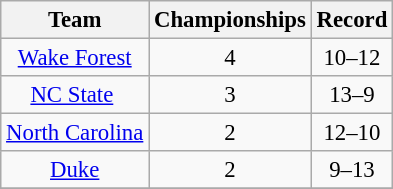<table class="wikitable" style="text-align: center; font-size:95%">
<tr>
<th>Team</th>
<th>Championships</th>
<th>Record</th>
</tr>
<tr>
<td><a href='#'>Wake Forest</a></td>
<td>4</td>
<td>10–12</td>
</tr>
<tr>
<td><a href='#'>NC State</a> </td>
<td>3</td>
<td>13–9</td>
</tr>
<tr>
<td><a href='#'>North Carolina</a></td>
<td>2</td>
<td>12–10</td>
</tr>
<tr>
<td><a href='#'>Duke</a></td>
<td>2</td>
<td>9–13</td>
</tr>
<tr>
</tr>
</table>
